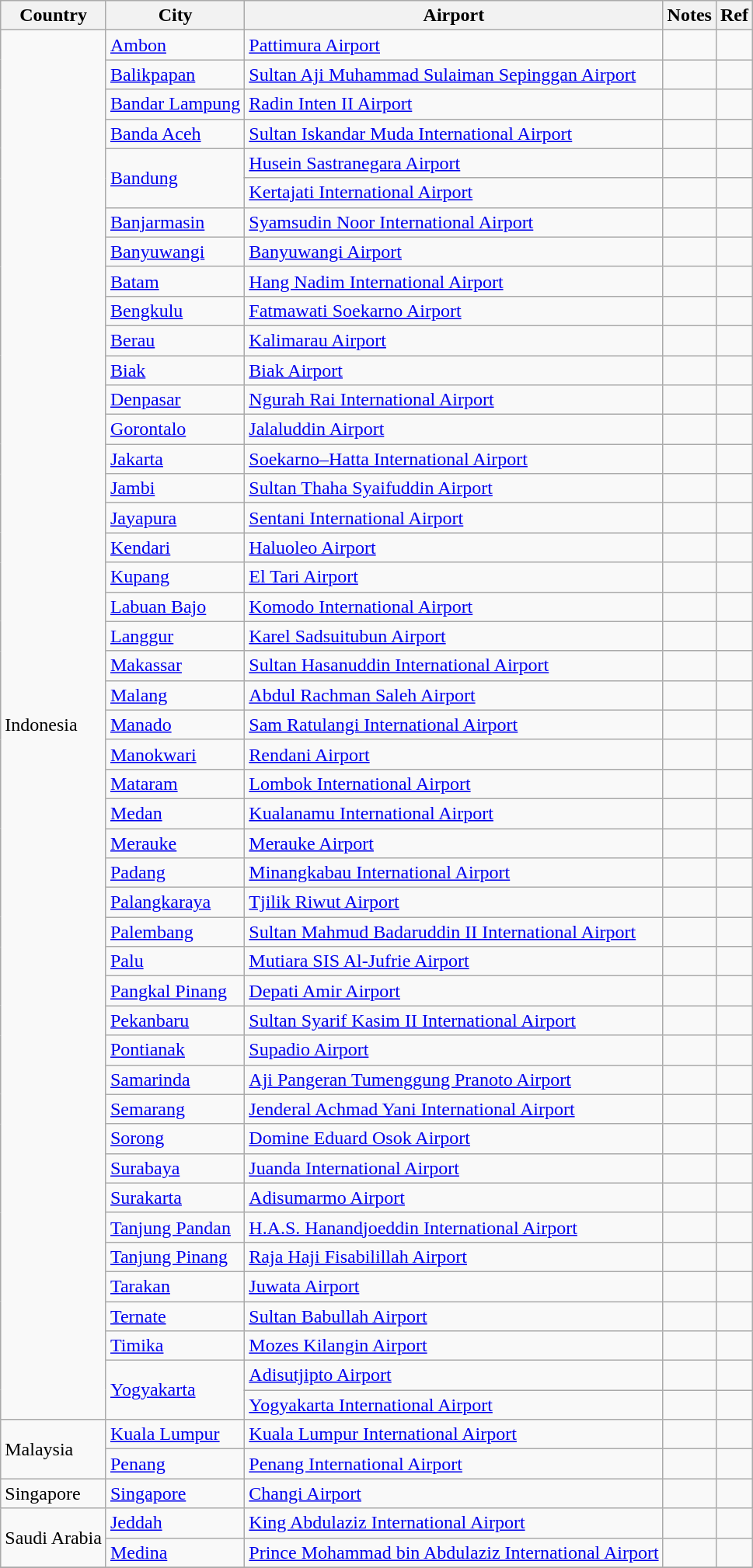<table class="wikitable">
<tr>
<th>Country</th>
<th>City</th>
<th>Airport</th>
<th>Notes</th>
<th>Ref</th>
</tr>
<tr>
<td rowspan="47">Indonesia</td>
<td><a href='#'>Ambon</a></td>
<td><a href='#'>Pattimura Airport</a></td>
<td align=center></td>
<td align=center></td>
</tr>
<tr>
<td><a href='#'>Balikpapan</a></td>
<td><a href='#'>Sultan Aji Muhammad Sulaiman Sepinggan Airport</a></td>
<td align=center></td>
<td align=center></td>
</tr>
<tr>
<td><a href='#'>Bandar Lampung</a></td>
<td><a href='#'>Radin Inten II Airport</a></td>
<td align=center></td>
<td align=center></td>
</tr>
<tr>
<td><a href='#'>Banda Aceh</a></td>
<td><a href='#'>Sultan Iskandar Muda International Airport</a></td>
<td></td>
<td align=center></td>
</tr>
<tr>
<td rowspan="2"><a href='#'>Bandung</a></td>
<td><a href='#'>Husein Sastranegara Airport</a></td>
<td></td>
<td align=center></td>
</tr>
<tr>
<td><a href='#'>Kertajati International Airport</a></td>
<td></td>
<td align=center></td>
</tr>
<tr>
<td><a href='#'>Banjarmasin</a></td>
<td><a href='#'>Syamsudin Noor International Airport</a></td>
<td align=center></td>
<td align=center></td>
</tr>
<tr>
<td><a href='#'>Banyuwangi</a></td>
<td><a href='#'>Banyuwangi Airport</a></td>
<td></td>
<td align=center></td>
</tr>
<tr>
<td><a href='#'>Batam</a></td>
<td><a href='#'>Hang Nadim International Airport</a></td>
<td></td>
<td align=center></td>
</tr>
<tr>
<td><a href='#'>Bengkulu</a></td>
<td><a href='#'>Fatmawati Soekarno Airport</a></td>
<td align=center></td>
<td align=center></td>
</tr>
<tr>
<td><a href='#'>Berau</a></td>
<td><a href='#'>Kalimarau Airport</a></td>
<td></td>
<td align=center></td>
</tr>
<tr>
<td><a href='#'>Biak</a></td>
<td><a href='#'>Biak Airport</a></td>
<td align=center></td>
<td align=center></td>
</tr>
<tr>
<td><a href='#'>Denpasar</a></td>
<td><a href='#'>Ngurah Rai International Airport</a></td>
<td></td>
<td align=center></td>
</tr>
<tr>
<td><a href='#'>Gorontalo</a></td>
<td><a href='#'>Jalaluddin Airport</a></td>
<td align=center></td>
<td align=center></td>
</tr>
<tr>
<td><a href='#'>Jakarta</a></td>
<td><a href='#'>Soekarno–Hatta International Airport</a></td>
<td></td>
<td align=center></td>
</tr>
<tr>
<td><a href='#'>Jambi</a></td>
<td><a href='#'>Sultan Thaha Syaifuddin Airport</a></td>
<td align=center></td>
<td align=center></td>
</tr>
<tr>
<td><a href='#'>Jayapura</a></td>
<td><a href='#'>Sentani International Airport</a></td>
<td align=center></td>
<td align=center></td>
</tr>
<tr>
<td><a href='#'>Kendari</a></td>
<td><a href='#'>Haluoleo Airport</a></td>
<td align=center></td>
<td align=center></td>
</tr>
<tr>
<td><a href='#'>Kupang</a></td>
<td><a href='#'>El Tari Airport</a></td>
<td align=center></td>
<td align=center></td>
</tr>
<tr>
<td><a href='#'>Labuan Bajo</a></td>
<td><a href='#'>Komodo International Airport</a></td>
<td></td>
<td align=center></td>
</tr>
<tr>
<td><a href='#'>Langgur</a></td>
<td><a href='#'>Karel Sadsuitubun Airport</a></td>
<td align=center></td>
<td align=center></td>
</tr>
<tr>
<td><a href='#'>Makassar</a></td>
<td><a href='#'>Sultan Hasanuddin International Airport</a></td>
<td></td>
<td align=center></td>
</tr>
<tr>
<td><a href='#'>Malang</a></td>
<td><a href='#'>Abdul Rachman Saleh Airport</a></td>
<td></td>
<td align=center></td>
</tr>
<tr>
<td><a href='#'>Manado</a></td>
<td><a href='#'>Sam Ratulangi International Airport</a></td>
<td align=center></td>
<td align=center></td>
</tr>
<tr>
<td><a href='#'>Manokwari</a></td>
<td><a href='#'>Rendani Airport</a></td>
<td></td>
<td align=center></td>
</tr>
<tr>
<td><a href='#'>Mataram</a></td>
<td><a href='#'>Lombok International Airport</a></td>
<td align=center></td>
<td align=center></td>
</tr>
<tr>
<td><a href='#'>Medan</a></td>
<td><a href='#'>Kualanamu International Airport</a></td>
<td></td>
<td align=center></td>
</tr>
<tr>
<td><a href='#'>Merauke</a></td>
<td><a href='#'>Merauke Airport</a></td>
<td align=center></td>
<td align=center></td>
</tr>
<tr>
<td><a href='#'>Padang</a></td>
<td><a href='#'>Minangkabau International Airport</a></td>
<td align=center></td>
<td align=center></td>
</tr>
<tr>
<td><a href='#'>Palangkaraya</a></td>
<td><a href='#'>Tjilik Riwut Airport</a></td>
<td align=center></td>
<td align=center></td>
</tr>
<tr>
<td><a href='#'>Palembang</a></td>
<td><a href='#'>Sultan Mahmud Badaruddin II International Airport</a></td>
<td align=center></td>
<td align=center></td>
</tr>
<tr>
<td><a href='#'>Palu</a></td>
<td><a href='#'>Mutiara SIS Al-Jufrie Airport</a></td>
<td align=center></td>
<td align=center></td>
</tr>
<tr>
<td><a href='#'>Pangkal Pinang</a></td>
<td><a href='#'>Depati Amir Airport</a></td>
<td align=center></td>
<td align=center></td>
</tr>
<tr>
<td><a href='#'>Pekanbaru</a></td>
<td><a href='#'>Sultan Syarif Kasim II International Airport</a></td>
<td align=center></td>
<td align=center></td>
</tr>
<tr>
<td><a href='#'>Pontianak</a></td>
<td><a href='#'>Supadio Airport</a></td>
<td align=center></td>
<td align=center></td>
</tr>
<tr>
<td><a href='#'>Samarinda</a></td>
<td><a href='#'>Aji Pangeran Tumenggung Pranoto Airport</a></td>
<td></td>
<td align=center></td>
</tr>
<tr>
<td><a href='#'>Semarang</a></td>
<td><a href='#'>Jenderal Achmad Yani International Airport</a></td>
<td align=center></td>
<td align=center></td>
</tr>
<tr>
<td><a href='#'>Sorong</a></td>
<td><a href='#'>Domine Eduard Osok Airport</a></td>
<td align=center></td>
<td align=center></td>
</tr>
<tr>
<td><a href='#'>Surabaya</a></td>
<td><a href='#'>Juanda International Airport</a></td>
<td></td>
<td align=center></td>
</tr>
<tr>
<td><a href='#'>Surakarta</a></td>
<td><a href='#'>Adisumarmo Airport</a></td>
<td align=center></td>
<td align=center></td>
</tr>
<tr>
<td><a href='#'>Tanjung Pandan</a></td>
<td><a href='#'>H.A.S. Hanandjoeddin International Airport</a></td>
<td align=center></td>
<td align=center></td>
</tr>
<tr>
<td><a href='#'>Tanjung Pinang</a></td>
<td><a href='#'>Raja Haji Fisabilillah Airport</a></td>
<td></td>
<td align=center></td>
</tr>
<tr>
<td><a href='#'>Tarakan</a></td>
<td><a href='#'>Juwata Airport</a></td>
<td align=center></td>
<td align=center></td>
</tr>
<tr>
<td><a href='#'>Ternate</a></td>
<td><a href='#'>Sultan Babullah Airport</a></td>
<td align=center></td>
<td align=center></td>
</tr>
<tr>
<td><a href='#'>Timika</a></td>
<td><a href='#'>Mozes Kilangin Airport</a></td>
<td align=center></td>
<td align=center></td>
</tr>
<tr>
<td rowspan="2"><a href='#'>Yogyakarta</a></td>
<td><a href='#'>Adisutjipto Airport</a></td>
<td></td>
<td align=center></td>
</tr>
<tr>
<td><a href='#'>Yogyakarta International Airport</a></td>
<td></td>
<td align=center></td>
</tr>
<tr>
<td rowspan="2">Malaysia</td>
<td><a href='#'>Kuala Lumpur</a></td>
<td><a href='#'>Kuala Lumpur International Airport</a></td>
<td></td>
<td align=center></td>
</tr>
<tr>
<td><a href='#'>Penang</a></td>
<td><a href='#'>Penang International Airport</a></td>
<td align=center></td>
<td align=center></td>
</tr>
<tr>
<td>Singapore</td>
<td><a href='#'>Singapore</a></td>
<td><a href='#'>Changi Airport</a></td>
<td></td>
<td align=center></td>
</tr>
<tr>
<td rowspan="2">Saudi Arabia</td>
<td><a href='#'>Jeddah</a></td>
<td><a href='#'>King Abdulaziz International Airport</a></td>
<td align=center></td>
<td align=center></td>
</tr>
<tr>
<td><a href='#'>Medina</a></td>
<td><a href='#'>Prince Mohammad bin Abdulaziz International Airport</a></td>
<td align=center></td>
<td align=center></td>
</tr>
<tr>
</tr>
</table>
